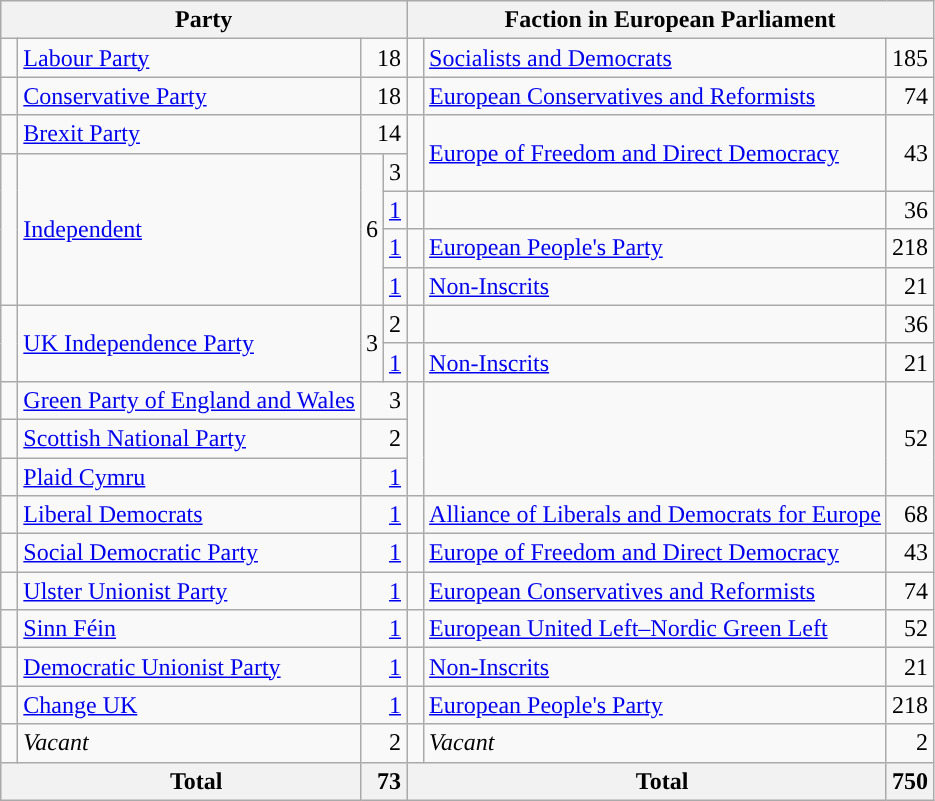<table class="wikitable sortable">
<tr>
<th colspan="4">Party</th>
<th colspan="3">Faction in European Parliament</th>
</tr>
<tr>
<td width=1px style="color:inherit;background-color: "></td>
<td><a href='#'>Labour Party</a></td>
<td style="text-align: right;" colspan="2">18</td>
<td width=1px> </td>
<td><a href='#'>Socialists and Democrats</a></td>
<td style="text-align: right;">185</td>
</tr>
<tr>
<td width=1px style="color:inherit;background-color: "></td>
<td><a href='#'>Conservative Party</a></td>
<td style="text-align: right;" colspan="2">18</td>
<td width=1px></td>
<td><a href='#'>European Conservatives and Reformists</a></td>
<td style="text-align: right;">74</td>
</tr>
<tr>
<td width=1px style="color:inherit;background-color: "></td>
<td><a href='#'>Brexit Party</a></td>
<td style="text-align: right;" colspan="2">14</td>
<td rowspan="2" width="1px"></td>
<td rowspan="2"><a href='#'>Europe of Freedom and Direct Democracy</a></td>
<td rowspan="2" style="text-align: right;">43</td>
</tr>
<tr>
<td rowspan="4" width=1px style="background-color: "></td>
<td rowspan="4"><a href='#'>Independent</a></td>
<td rowspan="4" style="text-align: right;">6</td>
<td>3</td>
</tr>
<tr>
<td><a href='#'>1</a></td>
<td width=1px> </td>
<td></td>
<td style="text-align: right;">36</td>
</tr>
<tr>
<td><a href='#'>1</a></td>
<td width=1px style="color:inherit;background-color: "></td>
<td><a href='#'>European People's Party</a></td>
<td style="text-align: right;">218</td>
</tr>
<tr>
<td><a href='#'>1</a></td>
<td width=1px style="color:inherit;background-color: "></td>
<td><a href='#'>Non-Inscrits</a></td>
<td style="text-align: right;">21</td>
</tr>
<tr>
<td rowspan="2" width=1px style="background-color: "></td>
<td rowspan="2"><a href='#'>UK Independence Party</a></td>
<td rowspan="2" style="text-align: right;">3</td>
<td>2</td>
<td width=1px> </td>
<td></td>
<td style="text-align: right;">36</td>
</tr>
<tr>
<td style="text-align: right;"><a href='#'>1</a></td>
<td width=1px style="color:inherit;background-color: "></td>
<td><a href='#'>Non-Inscrits</a></td>
<td style="text-align: right;">21</td>
</tr>
<tr>
<td width=1px style="color:inherit;background-color: "></td>
<td><a href='#'>Green Party of England and Wales</a></td>
<td colspan="2" style="text-align: right;">3</td>
<td rowspan="3" width="1px" style="background-color: "></td>
<td rowspan="3"></td>
<td rowspan="3" style="text-align: right;">52</td>
</tr>
<tr>
<td width=1px style="color:inherit;background-color: "></td>
<td><a href='#'>Scottish National Party</a></td>
<td colspan="2" style="text-align: right;">2</td>
</tr>
<tr>
<td width=1px style="color:inherit;background-color: "></td>
<td><a href='#'>Plaid Cymru</a></td>
<td colspan="2" style="text-align: right;"><a href='#'>1</a></td>
</tr>
<tr>
<td width=1px style="color:inherit;background-color: "></td>
<td><a href='#'>Liberal Democrats</a></td>
<td colspan="2" style="text-align: right;"><a href='#'>1</a></td>
<td width=1px> </td>
<td><a href='#'>Alliance of Liberals and Democrats for Europe</a></td>
<td style="text-align: right;">68</td>
</tr>
<tr>
<td width=1px style="color:inherit;background-color: "></td>
<td><a href='#'>Social Democratic Party</a></td>
<td colspan="2" style="text-align: right;"><a href='#'>1</a></td>
<td width=1px></td>
<td><a href='#'>Europe of Freedom and Direct Democracy</a></td>
<td style="text-align: right;">43</td>
</tr>
<tr>
<td width=1px style="color:inherit;background-color: "></td>
<td><a href='#'>Ulster Unionist Party</a></td>
<td colspan="2" style="text-align: right;"><a href='#'>1</a></td>
<td width=1px></td>
<td><a href='#'>European Conservatives and Reformists</a></td>
<td style="text-align: right;">74</td>
</tr>
<tr>
<td width=1px style="color:inherit;background-color: "></td>
<td><a href='#'>Sinn Féin</a></td>
<td colspan="2" style="text-align: right;"><a href='#'>1</a></td>
<td width=1px> </td>
<td><a href='#'>European United Left–Nordic Green Left</a></td>
<td style="text-align: right;">52</td>
</tr>
<tr>
<td width=1px style="color:inherit;background-color: "></td>
<td><a href='#'>Democratic Unionist Party</a></td>
<td colspan="2" style="text-align: right;"><a href='#'>1</a></td>
<td width=1px style="color:inherit;background-color: "></td>
<td><a href='#'>Non-Inscrits</a></td>
<td style="text-align: right;">21</td>
</tr>
<tr>
<td width=1px style="color:inherit;background-color: "></td>
<td><a href='#'>Change UK</a></td>
<td colspan="2" style="text-align: right;"><a href='#'>1</a></td>
<td width=1px style="background-color: "> </td>
<td><a href='#'>European People's Party</a></td>
<td style="text-align: right;">218</td>
</tr>
<tr>
<td> </td>
<td><em>Vacant</em></td>
<td colspan="2" style="text-align:right;">2</td>
<td> </td>
<td><em>Vacant</em></td>
<td style="text-align:right;">2</td>
</tr>
<tr style="background-color:#f2f2f2;">
<th colspan="2" style="padding-left:1.5em;">Total</th>
<th colspan="2" style="text-align:right;">73</th>
<th colspan="2" style="padding-left:1.5em;">Total</th>
<th style="text-align:right;">750</th>
</tr>
</table>
